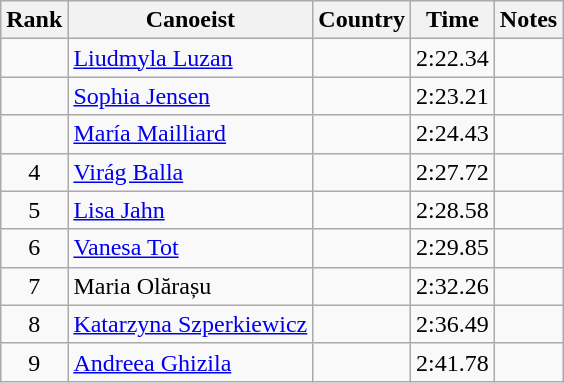<table class="wikitable" style="text-align:center">
<tr>
<th>Rank</th>
<th>Canoeist</th>
<th>Country</th>
<th>Time</th>
<th>Notes</th>
</tr>
<tr>
<td></td>
<td align="left"><a href='#'>Liudmyla Luzan</a></td>
<td align="left"></td>
<td>2:22.34</td>
<td></td>
</tr>
<tr>
<td></td>
<td align="left"><a href='#'>Sophia Jensen</a></td>
<td align="left"></td>
<td>2:23.21</td>
<td></td>
</tr>
<tr>
<td></td>
<td align="left"><a href='#'>María Mailliard</a></td>
<td align="left"></td>
<td>2:24.43</td>
<td></td>
</tr>
<tr>
<td>4</td>
<td align="left"><a href='#'>Virág Balla</a></td>
<td align="left"></td>
<td>2:27.72</td>
<td></td>
</tr>
<tr>
<td>5</td>
<td align="left"><a href='#'>Lisa Jahn</a></td>
<td align="left"></td>
<td>2:28.58</td>
<td></td>
</tr>
<tr>
<td>6</td>
<td align="left"><a href='#'>Vanesa Tot</a></td>
<td align="left"></td>
<td>2:29.85</td>
<td></td>
</tr>
<tr>
<td>7</td>
<td align="left">Maria Olărașu</td>
<td align="left"></td>
<td>2:32.26</td>
<td></td>
</tr>
<tr>
<td>8</td>
<td align="left"><a href='#'>Katarzyna Szperkiewicz</a></td>
<td align="left"></td>
<td>2:36.49</td>
<td></td>
</tr>
<tr>
<td>9</td>
<td align="left"><a href='#'>Andreea Ghizila</a></td>
<td align="left"></td>
<td>2:41.78</td>
<td></td>
</tr>
</table>
